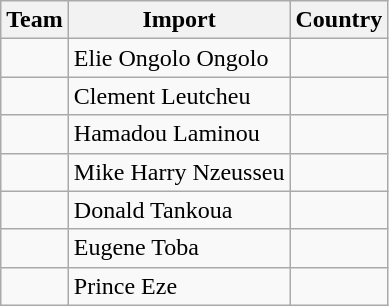<table class=wikitable>
<tr>
<th>Team</th>
<th>Import</th>
<th>Country</th>
</tr>
<tr>
<td></td>
<td>Elie Ongolo Ongolo</td>
<td></td>
</tr>
<tr>
<td></td>
<td>Clement Leutcheu</td>
<td></td>
</tr>
<tr>
<td></td>
<td>Hamadou Laminou</td>
<td></td>
</tr>
<tr>
<td></td>
<td>Mike Harry Nzeusseu</td>
<td></td>
</tr>
<tr>
<td></td>
<td>Donald Tankoua</td>
<td></td>
</tr>
<tr>
<td></td>
<td>Eugene Toba</td>
<td></td>
</tr>
<tr>
<td></td>
<td>Prince Eze</td>
<td></td>
</tr>
</table>
